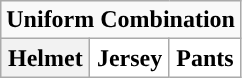<table class="wikitable">
<tr>
<td align="center" Colspan="3"><strong>Uniform Combination</strong></td>
</tr>
<tr align="center">
<th>Helmet</th>
<th style="background:#FFFFFF;">Jersey</th>
<th style="background:#FFFFFF;">Pants</th>
</tr>
</table>
